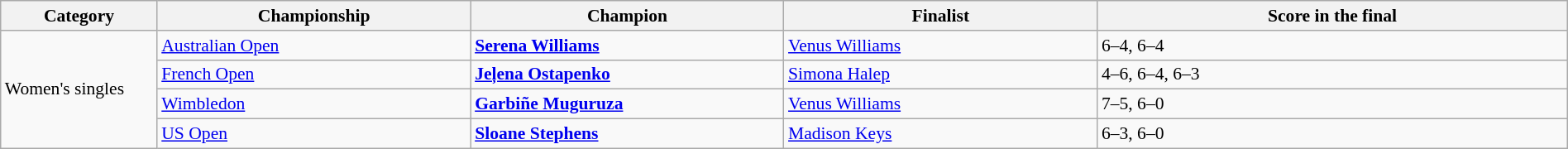<table class="wikitable" style="font-size:90%;" width=100%>
<tr>
<th style="width: 10%;">Category</th>
<th style="width: 20%;">Championship</th>
<th style="width: 20%;">Champion</th>
<th style="width: 20%;">Finalist</th>
<th style="width: 30%;">Score in the final</th>
</tr>
<tr>
<td rowspan="4">Women's singles</td>
<td><a href='#'>Australian Open</a></td>
<td><strong> <a href='#'>Serena Williams</a></strong></td>
<td> <a href='#'>Venus Williams</a></td>
<td>6–4, 6–4</td>
</tr>
<tr>
<td><a href='#'>French Open</a></td>
<td><strong> <a href='#'>Jeļena Ostapenko</a></strong></td>
<td> <a href='#'>Simona Halep</a></td>
<td>4–6, 6–4, 6–3</td>
</tr>
<tr>
<td><a href='#'>Wimbledon</a></td>
<td><strong> <a href='#'>Garbiñe Muguruza</a></strong></td>
<td> <a href='#'>Venus Williams</a></td>
<td>7–5, 6–0</td>
</tr>
<tr>
<td><a href='#'>US Open</a></td>
<td><strong> <a href='#'>Sloane Stephens</a></strong></td>
<td> <a href='#'>Madison Keys</a></td>
<td>6–3, 6–0</td>
</tr>
</table>
